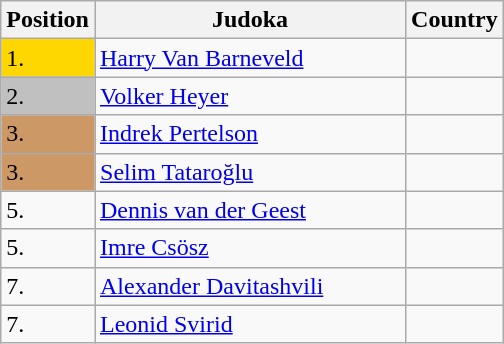<table class=wikitable>
<tr>
<th width=10>Position</th>
<th width=200>Judoka</th>
<th width=10>Country</th>
</tr>
<tr>
<td bgcolor=gold>1.</td>
<td><a href='#'>Harry Van Barneveld</a></td>
<td></td>
</tr>
<tr>
<td bgcolor="silver">2.</td>
<td><a href='#'>Volker Heyer</a></td>
<td></td>
</tr>
<tr>
<td bgcolor="CC9966">3.</td>
<td><a href='#'>Indrek Pertelson</a></td>
<td></td>
</tr>
<tr>
<td bgcolor="CC9966">3.</td>
<td><a href='#'>Selim Tataroğlu</a></td>
<td></td>
</tr>
<tr>
<td>5.</td>
<td><a href='#'>Dennis van der Geest</a></td>
<td></td>
</tr>
<tr>
<td>5.</td>
<td><a href='#'>Imre Csösz</a></td>
<td></td>
</tr>
<tr>
<td>7.</td>
<td><a href='#'>Alexander Davitashvili</a></td>
<td></td>
</tr>
<tr>
<td>7.</td>
<td><a href='#'>Leonid Svirid</a></td>
<td></td>
</tr>
</table>
